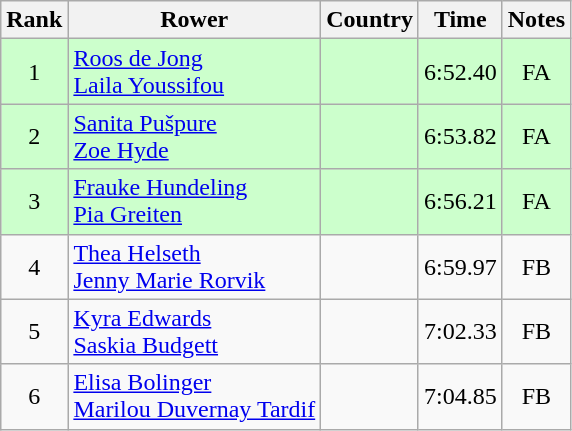<table class="wikitable" style="text-align:center">
<tr>
<th>Rank</th>
<th>Rower</th>
<th>Country</th>
<th>Time</th>
<th>Notes</th>
</tr>
<tr bgcolor=ccffcc>
<td>1</td>
<td align="left"><a href='#'>Roos de Jong</a><br><a href='#'>Laila Youssifou</a></td>
<td align="left"></td>
<td>6:52.40</td>
<td>FA</td>
</tr>
<tr bgcolor=ccffcc>
<td>2</td>
<td align="left"><a href='#'>Sanita Pušpure</a><br><a href='#'>Zoe Hyde</a></td>
<td align="left"></td>
<td>6:53.82</td>
<td>FA</td>
</tr>
<tr bgcolor=ccffcc>
<td>3</td>
<td align="left"><a href='#'>Frauke Hundeling</a><br><a href='#'>Pia Greiten</a></td>
<td align="left"></td>
<td>6:56.21</td>
<td>FA</td>
</tr>
<tr>
<td>4</td>
<td align="left"><a href='#'>Thea Helseth</a><br><a href='#'>Jenny Marie Rorvik</a></td>
<td align="left"></td>
<td>6:59.97</td>
<td>FB</td>
</tr>
<tr>
<td>5</td>
<td align="left"><a href='#'>Kyra Edwards</a><br><a href='#'>Saskia Budgett</a></td>
<td align="left"></td>
<td>7:02.33</td>
<td>FB</td>
</tr>
<tr>
<td>6</td>
<td align="left"><a href='#'>Elisa Bolinger</a><br><a href='#'>Marilou Duvernay Tardif</a></td>
<td align="left"></td>
<td>7:04.85</td>
<td>FB</td>
</tr>
</table>
